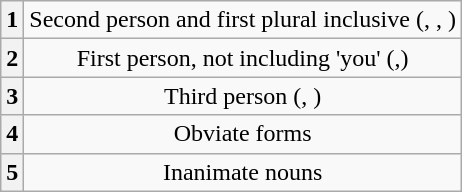<table class="wikitable" style=text-align:center>
<tr>
<th>1</th>
<td>Second person and first plural inclusive (, , )</td>
</tr>
<tr>
<th>2</th>
<td>First person, not including 'you' (,)</td>
</tr>
<tr>
<th>3</th>
<td>Third person (, )</td>
</tr>
<tr>
<th>4</th>
<td>Obviate forms</td>
</tr>
<tr>
<th>5</th>
<td>Inanimate nouns</td>
</tr>
</table>
